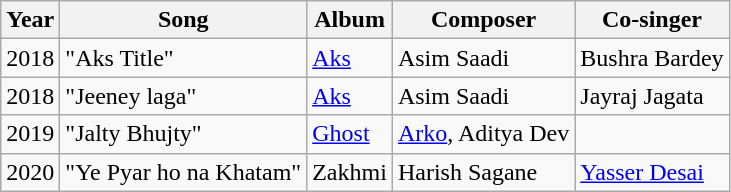<table class="wikitable">
<tr>
<th>Year</th>
<th>Song</th>
<th>Album</th>
<th>Composer</th>
<th>Co-singer</th>
</tr>
<tr>
<td>2018</td>
<td>"Aks Title"</td>
<td><a href='#'>Aks</a></td>
<td>Asim Saadi</td>
<td>Bushra Bardey</td>
</tr>
<tr>
<td>2018</td>
<td>"Jeeney laga"</td>
<td><a href='#'>Aks</a></td>
<td>Asim Saadi</td>
<td>Jayraj Jagata</td>
</tr>
<tr>
<td>2019</td>
<td>"Jalty Bhujty"</td>
<td><a href='#'>Ghost</a></td>
<td><a href='#'>Arko</a>, Aditya Dev</td>
<td></td>
</tr>
<tr>
<td>2020</td>
<td>"Ye Pyar ho na Khatam"</td>
<td>Zakhmi</td>
<td>Harish Sagane</td>
<td><a href='#'>Yasser Desai</a></td>
</tr>
</table>
